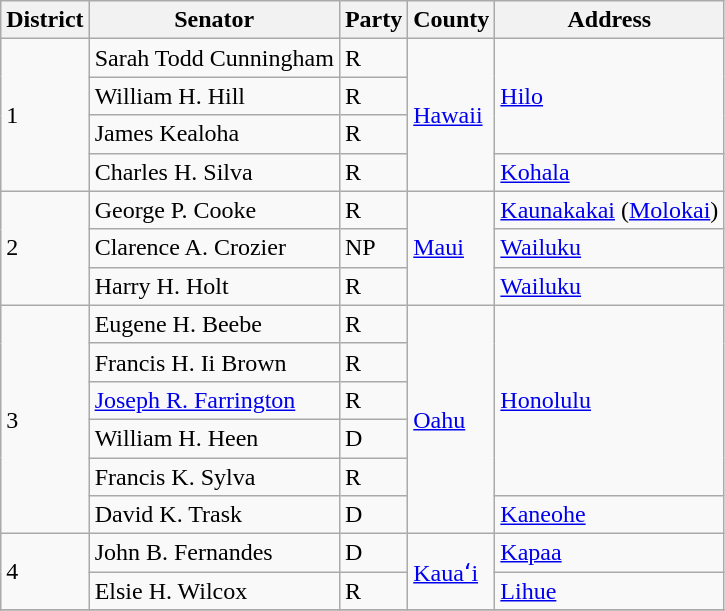<table class= "sortable wikitable">
<tr>
<th>District</th>
<th>Senator</th>
<th>Party</th>
<th>County</th>
<th>Address</th>
</tr>
<tr>
<td rowspan=4>1</td>
<td>Sarah Todd Cunningham</td>
<td>R</td>
<td rowspan=4><a href='#'>Hawaii</a></td>
<td rowspan=3><a href='#'>Hilo</a></td>
</tr>
<tr>
<td>William H. Hill</td>
<td>R</td>
</tr>
<tr>
<td>James Kealoha</td>
<td>R</td>
</tr>
<tr>
<td>Charles H. Silva</td>
<td>R</td>
<td><a href='#'>Kohala</a></td>
</tr>
<tr>
<td rowspan=3>2</td>
<td>George P. Cooke</td>
<td>R</td>
<td rowspan=3><a href='#'>Maui</a></td>
<td><a href='#'>Kaunakakai</a> (<a href='#'>Molokai</a>)</td>
</tr>
<tr>
<td>Clarence A. Crozier</td>
<td>NP</td>
<td><a href='#'>Wailuku</a></td>
</tr>
<tr>
<td>Harry H. Holt</td>
<td>R</td>
<td><a href='#'>Wailuku</a></td>
</tr>
<tr>
<td rowspan=6>3</td>
<td>Eugene H. Beebe</td>
<td>R</td>
<td rowspan=6><a href='#'>Oahu</a></td>
<td rowspan=5><a href='#'>Honolulu</a></td>
</tr>
<tr>
<td>Francis H. Ii Brown</td>
<td>R</td>
</tr>
<tr>
<td><a href='#'>Joseph R. Farrington</a></td>
<td>R</td>
</tr>
<tr>
<td>William H. Heen</td>
<td>D</td>
</tr>
<tr>
<td>Francis K. Sylva</td>
<td>R</td>
</tr>
<tr>
<td>David K. Trask</td>
<td>D</td>
<td><a href='#'>Kaneohe</a></td>
</tr>
<tr>
<td rowspan=2>4</td>
<td>John B. Fernandes</td>
<td>D</td>
<td rowspan=2><a href='#'>Kauaʻi</a></td>
<td><a href='#'>Kapaa</a></td>
</tr>
<tr>
<td>Elsie H. Wilcox</td>
<td>R</td>
<td><a href='#'>Lihue</a></td>
</tr>
<tr>
</tr>
</table>
